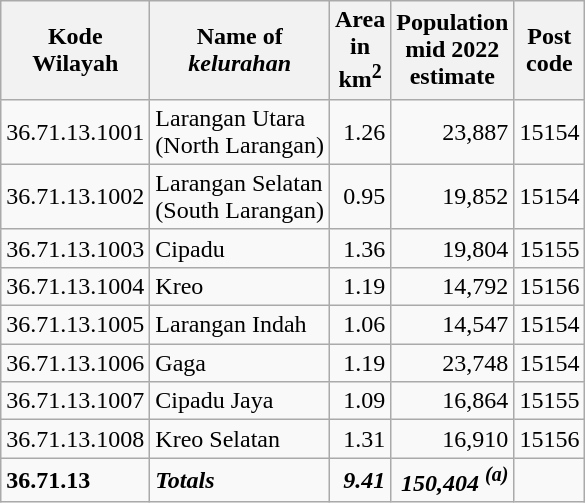<table class="wikitable">
<tr>
<th>Kode <br>Wilayah</th>
<th>Name of <br> <em>kelurahan</em></th>
<th>Area <br>in <br>km<sup>2</sup></th>
<th>Population<br>mid 2022<br>estimate</th>
<th>Post<br>code</th>
</tr>
<tr>
<td>36.71.13.1001</td>
<td>Larangan Utara <br>(North Larangan)</td>
<td align="right">1.26</td>
<td align="right">23,887</td>
<td>15154</td>
</tr>
<tr>
<td>36.71.13.1002</td>
<td>Larangan Selatan <br>(South Larangan)</td>
<td align="right">0.95</td>
<td align="right">19,852</td>
<td>15154</td>
</tr>
<tr>
<td>36.71.13.1003</td>
<td>Cipadu</td>
<td align="right">1.36</td>
<td align="right">19,804</td>
<td>15155</td>
</tr>
<tr>
<td>36.71.13.1004</td>
<td>Kreo</td>
<td align="right">1.19</td>
<td align="right">14,792</td>
<td>15156</td>
</tr>
<tr>
<td>36.71.13.1005</td>
<td>Larangan Indah</td>
<td align="right">1.06</td>
<td align="right">14,547</td>
<td>15154</td>
</tr>
<tr>
<td>36.71.13.1006</td>
<td>Gaga</td>
<td align="right">1.19</td>
<td align="right">23,748</td>
<td>15154</td>
</tr>
<tr>
<td>36.71.13.1007</td>
<td>Cipadu Jaya</td>
<td align="right">1.09</td>
<td align="right">16,864</td>
<td>15155</td>
</tr>
<tr>
<td>36.71.13.1008</td>
<td>Kreo Selatan</td>
<td align="right">1.31</td>
<td align="right">16,910</td>
<td>15156</td>
</tr>
<tr>
<td><strong>36.71.13</strong></td>
<td><strong><em>Totals</em></strong></td>
<td align="right"><strong><em>9.41</em></strong></td>
<td align="right"><strong><em>150,404 <sup>(a)</sup></em></strong></td>
<td></td>
</tr>
</table>
